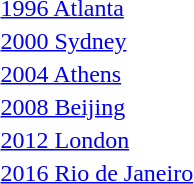<table>
<tr>
<td><a href='#'>1996 Atlanta</a><br></td>
<td></td>
<td></td>
<td></td>
</tr>
<tr>
<td><a href='#'>2000 Sydney</a><br></td>
<td></td>
<td></td>
<td></td>
</tr>
<tr>
<td><a href='#'>2004 Athens</a><br></td>
<td></td>
<td></td>
<td></td>
</tr>
<tr>
<td><a href='#'>2008 Beijing</a><br></td>
<td></td>
<td></td>
<td></td>
</tr>
<tr>
<td><a href='#'>2012 London</a><br></td>
<td></td>
<td></td>
<td></td>
</tr>
<tr>
<td><a href='#'>2016 Rio de Janeiro</a><br></td>
<td></td>
<td></td>
<td></td>
</tr>
</table>
